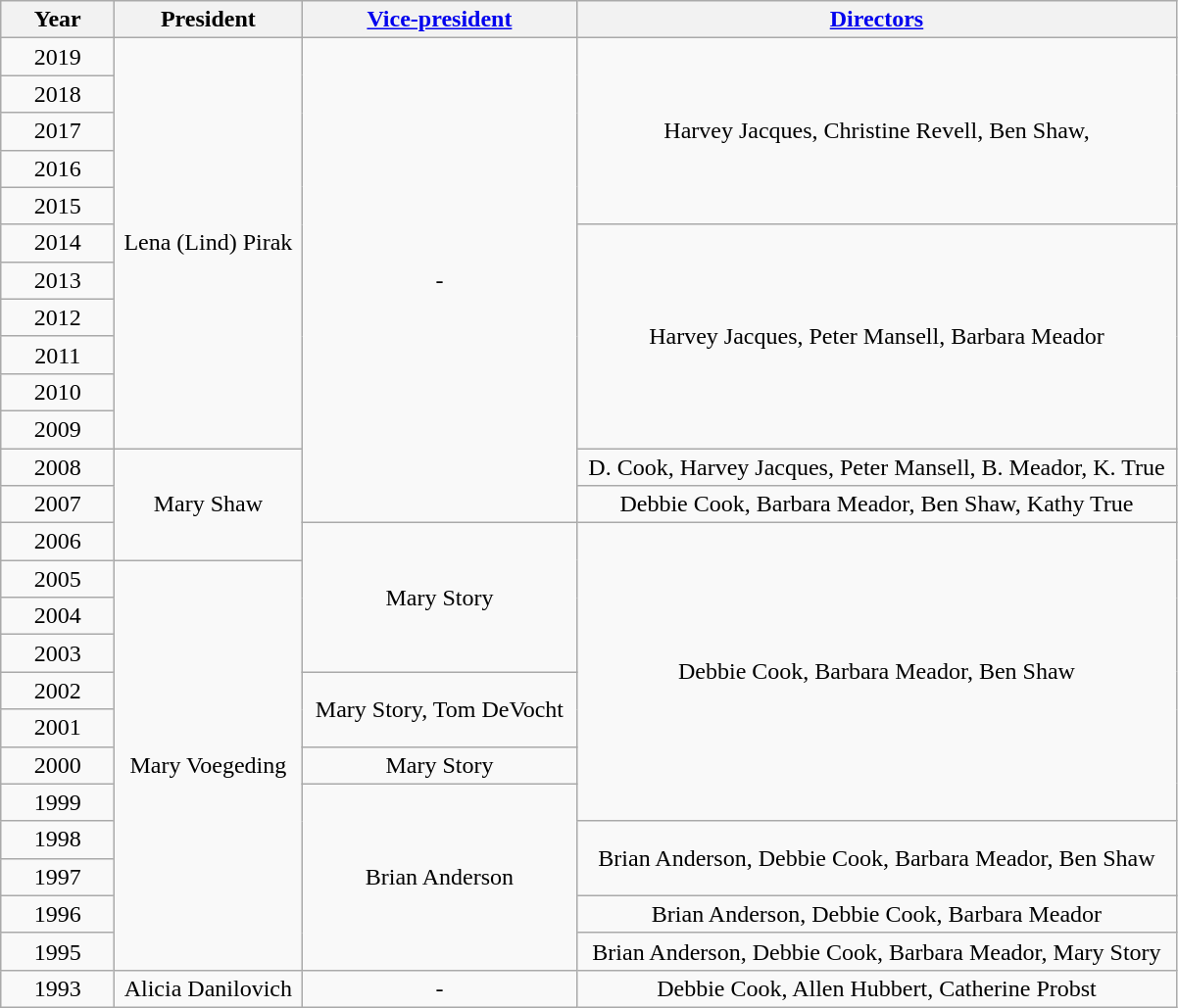<table class="wikitable">
<tr align="center">
<th width="70">Year</th>
<th width="120">President</th>
<th width="180"><a href='#'>Vice-president</a></th>
<th width="400"><a href='#'>Directors</a></th>
</tr>
<tr align="center">
<td>2019</td>
<td rowspan="11">Lena (Lind) Pirak</td>
<td rowspan="13">-</td>
<td rowspan="5">Harvey Jacques, Christine Revell, Ben Shaw,</td>
</tr>
<tr align="center">
<td>2018</td>
</tr>
<tr align="center">
<td>2017</td>
</tr>
<tr align="center">
<td>2016</td>
</tr>
<tr align="center">
<td>2015</td>
</tr>
<tr align="center">
<td>2014</td>
<td rowspan="6">Harvey Jacques, Peter Mansell, Barbara Meador</td>
</tr>
<tr align="center">
<td>2013</td>
</tr>
<tr align="center">
<td>2012</td>
</tr>
<tr align="center">
<td>2011</td>
</tr>
<tr align="center">
<td>2010</td>
</tr>
<tr align="center">
<td>2009</td>
</tr>
<tr align="center">
<td>2008</td>
<td rowspan="3">Mary Shaw</td>
<td>D. Cook, Harvey Jacques, Peter Mansell, B. Meador, K. True</td>
</tr>
<tr align="center">
<td>2007</td>
<td>Debbie Cook, Barbara Meador, Ben Shaw, Kathy True</td>
</tr>
<tr align="center">
<td>2006</td>
<td rowspan="4">Mary Story</td>
<td rowspan="8">Debbie Cook, Barbara Meador, Ben Shaw</td>
</tr>
<tr align="center">
<td>2005</td>
<td rowspan="11">Mary Voegeding</td>
</tr>
<tr align="center">
<td>2004</td>
</tr>
<tr align="center">
<td>2003</td>
</tr>
<tr align="center">
<td>2002</td>
<td rowspan="2">Mary Story, Tom DeVocht</td>
</tr>
<tr align="center">
<td>2001</td>
</tr>
<tr align="center">
<td>2000</td>
<td>Mary Story</td>
</tr>
<tr align="center">
<td>1999</td>
<td rowspan="5">Brian Anderson</td>
</tr>
<tr align="center">
<td>1998</td>
<td rowspan="2">Brian Anderson, Debbie Cook, Barbara Meador, Ben Shaw</td>
</tr>
<tr align="center">
<td>1997</td>
</tr>
<tr align="center">
<td>1996</td>
<td>Brian Anderson, Debbie Cook, Barbara Meador</td>
</tr>
<tr align="center">
<td>1995</td>
<td>Brian Anderson, Debbie Cook, Barbara Meador, Mary Story</td>
</tr>
<tr align="center">
<td>1993</td>
<td>Alicia Danilovich</td>
<td>-</td>
<td>Debbie Cook, Allen Hubbert, Catherine Probst</td>
</tr>
</table>
